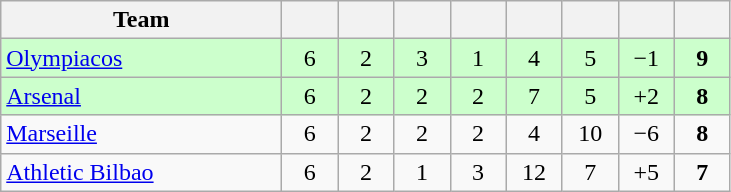<table class="wikitable" style="text-align:center">
<tr>
<th width="180">Team</th>
<th width="30"></th>
<th width="30"></th>
<th width="30"></th>
<th width="30"></th>
<th width="30"></th>
<th width="30"></th>
<th width="30"></th>
<th width="30"></th>
</tr>
<tr style="background: #ccffcc">
<td align=left> <a href='#'>Olympiacos</a></td>
<td>6</td>
<td>2</td>
<td>3</td>
<td>1</td>
<td>4</td>
<td>5</td>
<td>−1</td>
<td><strong>9</strong></td>
</tr>
<tr style="background: #ccffcc">
<td align=left> <a href='#'>Arsenal</a></td>
<td>6</td>
<td>2</td>
<td>2</td>
<td>2</td>
<td>7</td>
<td>5</td>
<td>+2</td>
<td><strong>8</strong></td>
</tr>
<tr>
<td align=left> <a href='#'>Marseille</a></td>
<td>6</td>
<td>2</td>
<td>2</td>
<td>2</td>
<td>4</td>
<td>10</td>
<td>−6</td>
<td><strong>8</strong></td>
</tr>
<tr>
<td align=left> <a href='#'>Athletic Bilbao</a></td>
<td>6</td>
<td>2</td>
<td>1</td>
<td>3</td>
<td>12</td>
<td>7</td>
<td>+5</td>
<td><strong>7</strong></td>
</tr>
</table>
